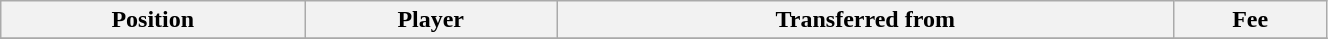<table class="wikitable sortable" style="width:70%; text-align:center; font-size:100%; text-align:left;">
<tr>
<th>Position</th>
<th>Player</th>
<th>Transferred from</th>
<th>Fee</th>
</tr>
<tr>
</tr>
</table>
